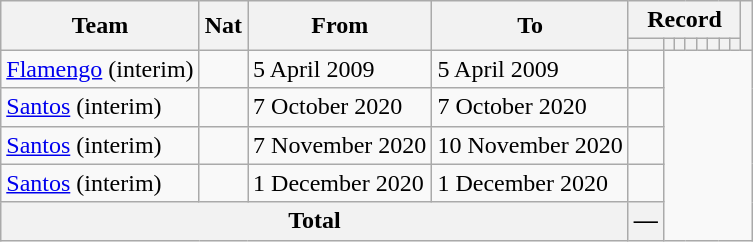<table class="wikitable" style="text-align: center">
<tr>
<th rowspan="2">Team</th>
<th rowspan="2">Nat</th>
<th rowspan="2">From</th>
<th rowspan="2">To</th>
<th colspan="8">Record</th>
<th rowspan=2></th>
</tr>
<tr>
<th></th>
<th></th>
<th></th>
<th></th>
<th></th>
<th></th>
<th></th>
<th></th>
</tr>
<tr>
<td align=left><a href='#'>Flamengo</a> (interim)</td>
<td></td>
<td align=left>5 April 2009</td>
<td align=left>5 April 2009<br></td>
<td></td>
</tr>
<tr>
<td align=left><a href='#'>Santos</a> (interim)</td>
<td></td>
<td align=left>7 October 2020</td>
<td align=left>7 October 2020<br></td>
<td></td>
</tr>
<tr>
<td align=left><a href='#'>Santos</a> (interim)</td>
<td></td>
<td align=left>7 November 2020</td>
<td align=left>10 November 2020<br></td>
<td></td>
</tr>
<tr>
<td align=left><a href='#'>Santos</a> (interim)</td>
<td></td>
<td align=left>1 December 2020</td>
<td align=left>1 December 2020<br></td>
<td></td>
</tr>
<tr>
<th colspan="4">Total<br></th>
<th>—</th>
</tr>
</table>
